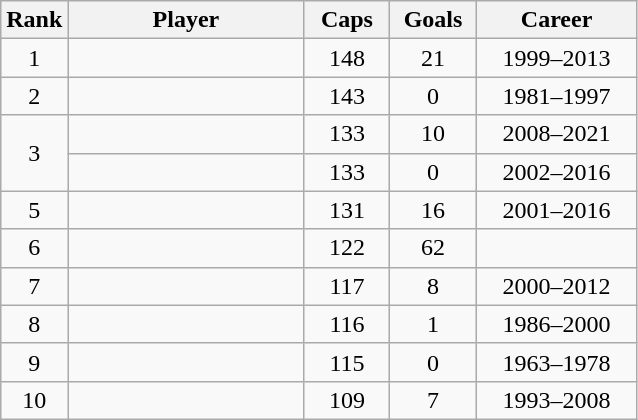<table class="wikitable sortable" style="text-align:center;">
<tr>
<th width="30">Rank</th>
<th style="width:150px;">Player</th>
<th width="50">Caps</th>
<th width="50">Goals</th>
<th style="width:100px;">Career</th>
</tr>
<tr>
<td>1</td>
<td align="left"></td>
<td>148</td>
<td>21</td>
<td>1999–2013</td>
</tr>
<tr>
<td>2</td>
<td align="left"></td>
<td>143</td>
<td>0</td>
<td>1981–1997</td>
</tr>
<tr>
<td rowspan="2">3</td>
<td align="left"></td>
<td>133</td>
<td>10</td>
<td>2008–2021</td>
</tr>
<tr>
<td align="left"></td>
<td>133</td>
<td>0</td>
<td>2002–2016</td>
</tr>
<tr>
<td>5</td>
<td align="left"></td>
<td>131</td>
<td>16</td>
<td>2001–2016</td>
</tr>
<tr>
<td>6</td>
<td align="left"></td>
<td>122</td>
<td>62</td>
<td></td>
</tr>
<tr>
<td>7</td>
<td align="left"></td>
<td>117</td>
<td>8</td>
<td>2000–2012</td>
</tr>
<tr>
<td>8</td>
<td align="left"></td>
<td>116</td>
<td>1</td>
<td>1986–2000</td>
</tr>
<tr>
<td>9</td>
<td align="left"></td>
<td>115</td>
<td>0</td>
<td>1963–1978</td>
</tr>
<tr>
<td>10</td>
<td align="left"></td>
<td>109</td>
<td>7</td>
<td>1993–2008</td>
</tr>
</table>
